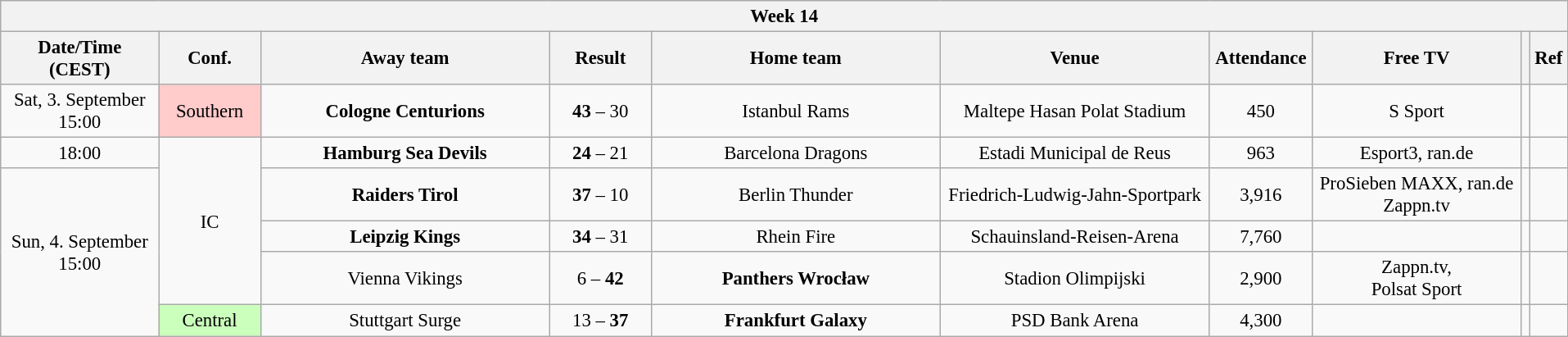<table class="mw-collapsible wikitable" style="font-size:95%; text-align:center; width:84em">
<tr>
<th colspan="10">Week 14</th>
</tr>
<tr>
<th style="width:8em;">Date/Time (CEST)</th>
<th style="width:5em;">Conf.</th>
<th style="width:15em;">Away team</th>
<th style="width:5em;">Result</th>
<th style="width:15em;">Home team</th>
<th>Venue</th>
<th>Attendance</th>
<th>Free TV</th>
<th></th>
<th>Ref</th>
</tr>
<tr>
<td>Sat, 3. September<br>15:00</td>
<td style="background:#FFCBCB">Southern</td>
<td><strong>Cologne Centurions</strong></td>
<td><strong>43</strong> – 30</td>
<td>Istanbul Rams</td>
<td>Maltepe Hasan Polat Stadium</td>
<td>450</td>
<td>S Sport</td>
<td></td>
<td></td>
</tr>
<tr>
<td>18:00</td>
<td rowspan="4">IC</td>
<td><strong>Hamburg Sea Devils</strong></td>
<td><strong>24</strong> – 21</td>
<td>Barcelona Dragons</td>
<td>Estadi Municipal de Reus</td>
<td>963</td>
<td>Esport3, ran.de</td>
<td></td>
<td></td>
</tr>
<tr>
<td rowspan="4">Sun, 4. September<br>15:00</td>
<td><strong>Raiders Tirol</strong></td>
<td><strong>37</strong> – 10</td>
<td>Berlin Thunder</td>
<td>Friedrich-Ludwig-Jahn-Sportpark</td>
<td>3,916</td>
<td>ProSieben MAXX, ran.de<br>Zappn.tv</td>
<td></td>
<td></td>
</tr>
<tr>
<td><strong>Leipzig Kings</strong></td>
<td><strong>34</strong> – 31</td>
<td>Rhein Fire</td>
<td>Schauinsland-Reisen-Arena</td>
<td>7,760</td>
<td></td>
<td></td>
<td></td>
</tr>
<tr>
<td>Vienna Vikings</td>
<td>6 – <strong>42</strong></td>
<td><strong>Panthers Wrocław</strong></td>
<td>Stadion Olimpijski</td>
<td>2,900</td>
<td>Zappn.tv,<br>Polsat Sport</td>
<td></td>
<td></td>
</tr>
<tr>
<td style="background:#CBFFBC">Central</td>
<td>Stuttgart Surge</td>
<td>13 – <strong>37</strong></td>
<td><strong>Frankfurt Galaxy</strong></td>
<td>PSD Bank Arena</td>
<td>4,300</td>
<td></td>
<td></td>
<td></td>
</tr>
</table>
